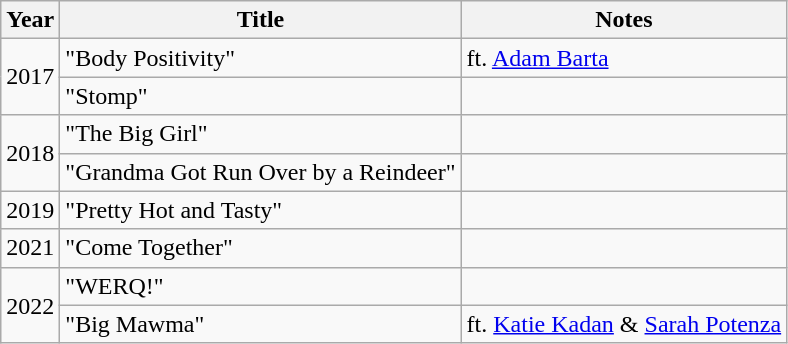<table class="wikitable">
<tr>
<th>Year</th>
<th>Title</th>
<th>Notes</th>
</tr>
<tr>
<td rowspan=2>2017</td>
<td>"Body Positivity"</td>
<td>ft. <a href='#'>Adam Barta</a></td>
</tr>
<tr>
<td>"Stomp"</td>
<td></td>
</tr>
<tr>
<td rowspan=2>2018</td>
<td>"The Big Girl"</td>
<td></td>
</tr>
<tr>
<td>"Grandma Got Run Over by a Reindeer"</td>
<td></td>
</tr>
<tr>
<td>2019</td>
<td>"Pretty Hot and Tasty"</td>
<td></td>
</tr>
<tr>
<td>2021</td>
<td>"Come Together"</td>
<td></td>
</tr>
<tr>
<td rowspan=2>2022</td>
<td>"WERQ!"</td>
<td></td>
</tr>
<tr>
<td>"Big Mawma"</td>
<td>ft. <a href='#'>Katie Kadan</a> & <a href='#'>Sarah Potenza</a></td>
</tr>
</table>
